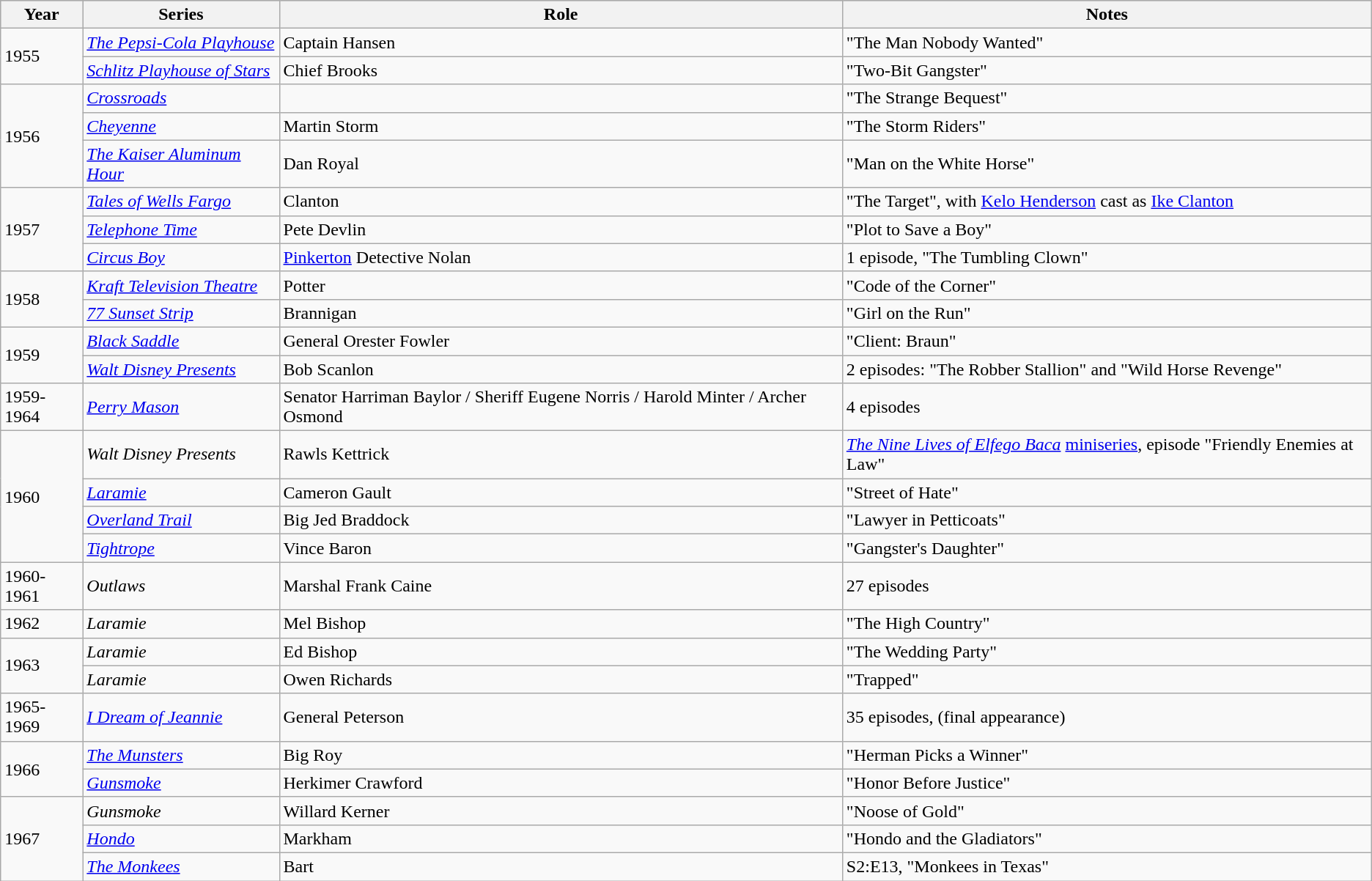<table class="wikitable">
<tr style="background:#ccc; text-align:center;">
<th>Year</th>
<th>Series</th>
<th>Role</th>
<th>Notes</th>
</tr>
<tr>
<td rowspan=2>1955</td>
<td><em><a href='#'>The Pepsi-Cola Playhouse</a></em></td>
<td>Captain Hansen</td>
<td>"The Man Nobody Wanted"</td>
</tr>
<tr>
<td><em><a href='#'>Schlitz Playhouse of Stars</a></em></td>
<td>Chief Brooks</td>
<td>"Two-Bit Gangster"</td>
</tr>
<tr>
<td rowspan=3>1956</td>
<td><em><a href='#'>Crossroads</a></em></td>
<td></td>
<td>"The Strange Bequest"</td>
</tr>
<tr>
<td><em><a href='#'>Cheyenne</a></em></td>
<td>Martin Storm</td>
<td>"The Storm Riders"</td>
</tr>
<tr>
<td><em><a href='#'>The Kaiser Aluminum Hour</a></em></td>
<td>Dan Royal</td>
<td>"Man on the White Horse"</td>
</tr>
<tr>
<td rowspan=3>1957</td>
<td><em><a href='#'>Tales of Wells Fargo</a></em></td>
<td>Clanton</td>
<td>"The Target", with <a href='#'>Kelo Henderson</a> cast as <a href='#'>Ike Clanton</a></td>
</tr>
<tr>
<td><em><a href='#'>Telephone Time</a></em></td>
<td>Pete Devlin</td>
<td>"Plot to Save a Boy"</td>
</tr>
<tr>
<td><em><a href='#'>Circus Boy</a></em></td>
<td><a href='#'>Pinkerton</a> Detective Nolan</td>
<td>1 episode, "The Tumbling Clown"</td>
</tr>
<tr>
<td rowspan=2>1958</td>
<td><em><a href='#'>Kraft Television Theatre</a></em></td>
<td>Potter</td>
<td>"Code of the Corner"</td>
</tr>
<tr>
<td><em><a href='#'>77 Sunset Strip</a></em></td>
<td>Brannigan</td>
<td>"Girl on the Run"</td>
</tr>
<tr>
<td rowspan=2>1959</td>
<td><em><a href='#'>Black Saddle</a></em></td>
<td>General Orester Fowler</td>
<td>"Client: Braun"</td>
</tr>
<tr>
<td><em><a href='#'>Walt Disney Presents</a></em></td>
<td>Bob Scanlon</td>
<td>2 episodes: "The Robber Stallion" and "Wild Horse Revenge"</td>
</tr>
<tr>
<td>1959-1964</td>
<td><em><a href='#'>Perry Mason</a></em></td>
<td>Senator Harriman Baylor / Sheriff Eugene Norris / Harold Minter / Archer Osmond</td>
<td>4 episodes</td>
</tr>
<tr>
<td rowspan=4>1960</td>
<td><em>Walt Disney Presents</em></td>
<td>Rawls Kettrick</td>
<td><em><a href='#'>The Nine Lives of Elfego Baca</a></em> <a href='#'>miniseries</a>, episode "Friendly Enemies at Law"</td>
</tr>
<tr>
<td><em><a href='#'>Laramie</a></em></td>
<td>Cameron Gault</td>
<td>"Street of Hate"</td>
</tr>
<tr>
<td><em><a href='#'>Overland Trail</a></em></td>
<td>Big Jed Braddock</td>
<td>"Lawyer in Petticoats"</td>
</tr>
<tr>
<td><em><a href='#'>Tightrope</a></em></td>
<td>Vince Baron</td>
<td>"Gangster's Daughter"</td>
</tr>
<tr>
<td>1960-1961</td>
<td><em>Outlaws</em></td>
<td>Marshal Frank Caine</td>
<td>27 episodes</td>
</tr>
<tr>
<td>1962</td>
<td><em>Laramie</em></td>
<td>Mel Bishop</td>
<td>"The High Country"</td>
</tr>
<tr>
<td rowspan=2>1963</td>
<td><em>Laramie</em></td>
<td>Ed Bishop</td>
<td>"The Wedding Party"</td>
</tr>
<tr>
<td><em>Laramie</em></td>
<td>Owen Richards</td>
<td>"Trapped"</td>
</tr>
<tr>
<td>1965-1969</td>
<td><em><a href='#'>I Dream of Jeannie</a></em></td>
<td>General Peterson</td>
<td>35 episodes, (final appearance)</td>
</tr>
<tr>
<td rowspan=2>1966</td>
<td><em><a href='#'>The Munsters</a></em></td>
<td>Big Roy</td>
<td>"Herman Picks a Winner"</td>
</tr>
<tr>
<td><em><a href='#'>Gunsmoke</a></em></td>
<td>Herkimer Crawford</td>
<td>"Honor Before Justice"</td>
</tr>
<tr>
<td rowspan=3>1967</td>
<td><em>Gunsmoke</em></td>
<td>Willard Kerner</td>
<td>"Noose of Gold"</td>
</tr>
<tr>
<td><em><a href='#'>Hondo</a></em></td>
<td>Markham</td>
<td>"Hondo and the Gladiators"</td>
</tr>
<tr>
<td><em><a href='#'>The Monkees</a></em></td>
<td>Bart</td>
<td>S2:E13, "Monkees in Texas"</td>
</tr>
</table>
